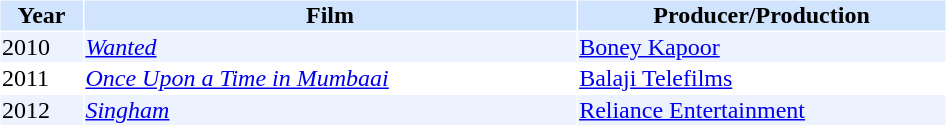<table cellspacing="1" cellpadding="1" border="0" width="50%">
<tr bgcolor="#d1e4fd">
<th>Year</th>
<th>Film</th>
<th>Producer/Production</th>
</tr>
<tr bgcolor=#edf3fe>
<td>2010</td>
<td><em><a href='#'>Wanted</a></em></td>
<td><a href='#'>Boney Kapoor</a></td>
</tr>
<tr>
<td>2011</td>
<td><em><a href='#'>Once Upon a Time in Mumbaai</a></em></td>
<td><a href='#'>Balaji Telefilms</a></td>
</tr>
<tr bgcolor=#edf3fe>
<td>2012</td>
<td><em><a href='#'>Singham</a></em></td>
<td><a href='#'>Reliance Entertainment</a></td>
</tr>
</table>
